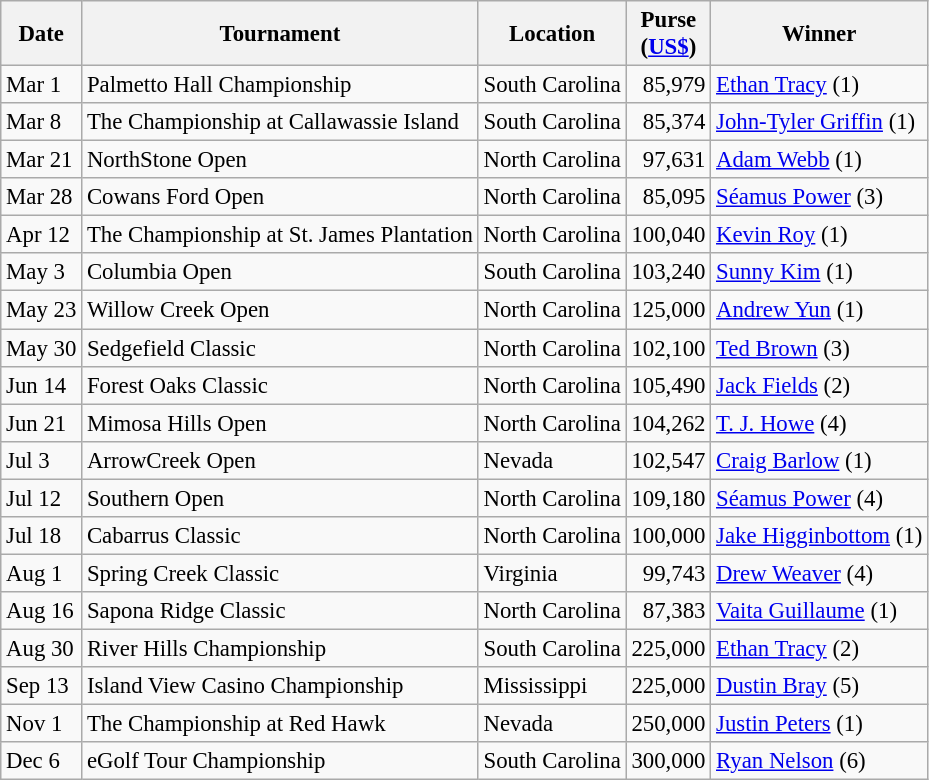<table class="wikitable" style="font-size:95%">
<tr>
<th>Date</th>
<th>Tournament</th>
<th>Location</th>
<th>Purse<br>(<a href='#'>US$</a>)</th>
<th>Winner</th>
</tr>
<tr>
<td>Mar 1</td>
<td>Palmetto Hall Championship</td>
<td>South Carolina</td>
<td align=right>85,979</td>
<td> <a href='#'>Ethan Tracy</a> (1)</td>
</tr>
<tr>
<td>Mar 8</td>
<td>The Championship at Callawassie Island</td>
<td>South Carolina</td>
<td align=right>85,374</td>
<td> <a href='#'>John-Tyler Griffin</a> (1)</td>
</tr>
<tr>
<td>Mar 21</td>
<td>NorthStone Open</td>
<td>North Carolina</td>
<td align=right>97,631</td>
<td> <a href='#'>Adam Webb</a> (1)</td>
</tr>
<tr>
<td>Mar 28</td>
<td>Cowans Ford Open</td>
<td>North Carolina</td>
<td align=right>85,095</td>
<td> <a href='#'>Séamus Power</a> (3)</td>
</tr>
<tr>
<td>Apr 12</td>
<td>The Championship at St. James Plantation</td>
<td>North Carolina</td>
<td align=right>100,040</td>
<td> <a href='#'>Kevin Roy</a> (1)</td>
</tr>
<tr>
<td>May 3</td>
<td>Columbia Open</td>
<td>South Carolina</td>
<td align=right>103,240</td>
<td> <a href='#'>Sunny Kim</a> (1)</td>
</tr>
<tr>
<td>May 23</td>
<td>Willow Creek Open</td>
<td>North Carolina</td>
<td align=right>125,000</td>
<td> <a href='#'>Andrew Yun</a> (1)</td>
</tr>
<tr>
<td>May 30</td>
<td>Sedgefield Classic</td>
<td>North Carolina</td>
<td align=right>102,100</td>
<td> <a href='#'>Ted Brown</a> (3)</td>
</tr>
<tr>
<td>Jun 14</td>
<td>Forest Oaks Classic</td>
<td>North Carolina</td>
<td align=right>105,490</td>
<td> <a href='#'>Jack Fields</a> (2)</td>
</tr>
<tr>
<td>Jun 21</td>
<td>Mimosa Hills Open</td>
<td>North Carolina</td>
<td align=right>104,262</td>
<td> <a href='#'>T. J. Howe</a> (4)</td>
</tr>
<tr>
<td>Jul 3</td>
<td>ArrowCreek Open</td>
<td>Nevada</td>
<td align=right>102,547</td>
<td> <a href='#'>Craig Barlow</a> (1)</td>
</tr>
<tr>
<td>Jul 12</td>
<td>Southern Open</td>
<td>North Carolina</td>
<td align=right>109,180</td>
<td> <a href='#'>Séamus Power</a> (4)</td>
</tr>
<tr>
<td>Jul 18</td>
<td>Cabarrus Classic</td>
<td>North Carolina</td>
<td align=right>100,000</td>
<td> <a href='#'>Jake Higginbottom</a> (1)</td>
</tr>
<tr>
<td>Aug 1</td>
<td>Spring Creek Classic</td>
<td>Virginia</td>
<td align=right>99,743</td>
<td> <a href='#'>Drew Weaver</a> (4)</td>
</tr>
<tr>
<td>Aug 16</td>
<td>Sapona Ridge Classic</td>
<td>North Carolina</td>
<td align=right>87,383</td>
<td> <a href='#'>Vaita Guillaume</a> (1)</td>
</tr>
<tr>
<td>Aug 30</td>
<td>River Hills Championship</td>
<td>South Carolina</td>
<td align=right>225,000</td>
<td> <a href='#'>Ethan Tracy</a> (2)</td>
</tr>
<tr>
<td>Sep 13</td>
<td>Island View Casino Championship</td>
<td>Mississippi</td>
<td align=right>225,000</td>
<td> <a href='#'>Dustin Bray</a> (5)</td>
</tr>
<tr>
<td>Nov 1</td>
<td>The Championship at Red Hawk</td>
<td>Nevada</td>
<td align=right>250,000</td>
<td> <a href='#'>Justin Peters</a> (1)</td>
</tr>
<tr>
<td>Dec 6</td>
<td>eGolf Tour Championship</td>
<td>South Carolina</td>
<td align=right>300,000</td>
<td> <a href='#'>Ryan Nelson</a> (6)</td>
</tr>
</table>
